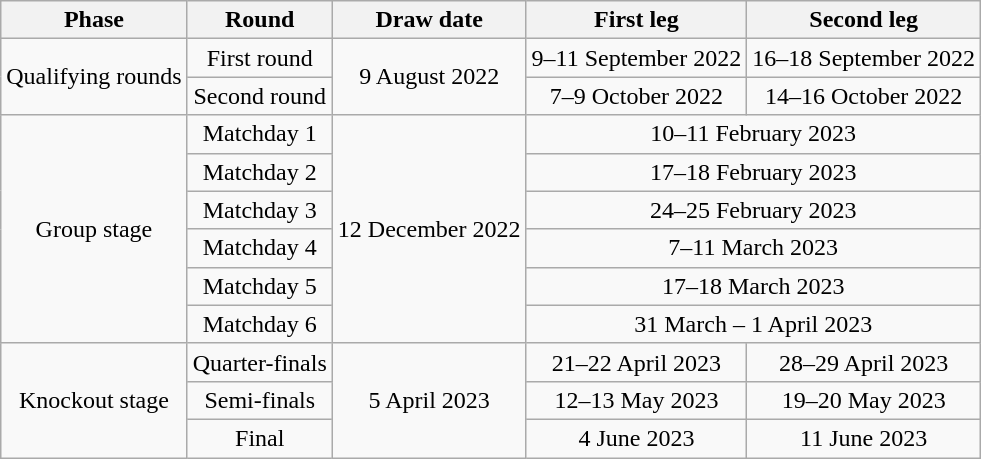<table class="wikitable" style="text-align:center">
<tr>
<th>Phase</th>
<th>Round</th>
<th>Draw date</th>
<th>First leg</th>
<th>Second leg</th>
</tr>
<tr>
<td rowspan=2>Qualifying rounds</td>
<td>First round</td>
<td rowspan=2>9 August 2022</td>
<td>9–11 September 2022</td>
<td>16–18 September 2022</td>
</tr>
<tr>
<td>Second round</td>
<td>7–9 October 2022</td>
<td>14–16 October 2022</td>
</tr>
<tr>
<td rowspan=6>Group stage</td>
<td>Matchday 1</td>
<td rowspan=6>12 December 2022</td>
<td colspan=2>10–11 February 2023</td>
</tr>
<tr>
<td>Matchday 2</td>
<td colspan=2>17–18 February 2023</td>
</tr>
<tr>
<td>Matchday 3</td>
<td colspan=2>24–25 February 2023</td>
</tr>
<tr>
<td>Matchday 4</td>
<td colspan=2>7–11 March 2023</td>
</tr>
<tr>
<td>Matchday 5</td>
<td colspan=2>17–18 March 2023</td>
</tr>
<tr>
<td>Matchday 6</td>
<td colspan=2>31 March – 1 April 2023</td>
</tr>
<tr>
<td rowspan=3>Knockout stage</td>
<td>Quarter-finals</td>
<td rowspan=3>5 April 2023</td>
<td>21–22 April 2023</td>
<td>28–29 April 2023</td>
</tr>
<tr>
<td>Semi-finals</td>
<td>12–13 May 2023</td>
<td>19–20 May 2023</td>
</tr>
<tr>
<td>Final</td>
<td>4 June 2023</td>
<td>11 June 2023</td>
</tr>
</table>
